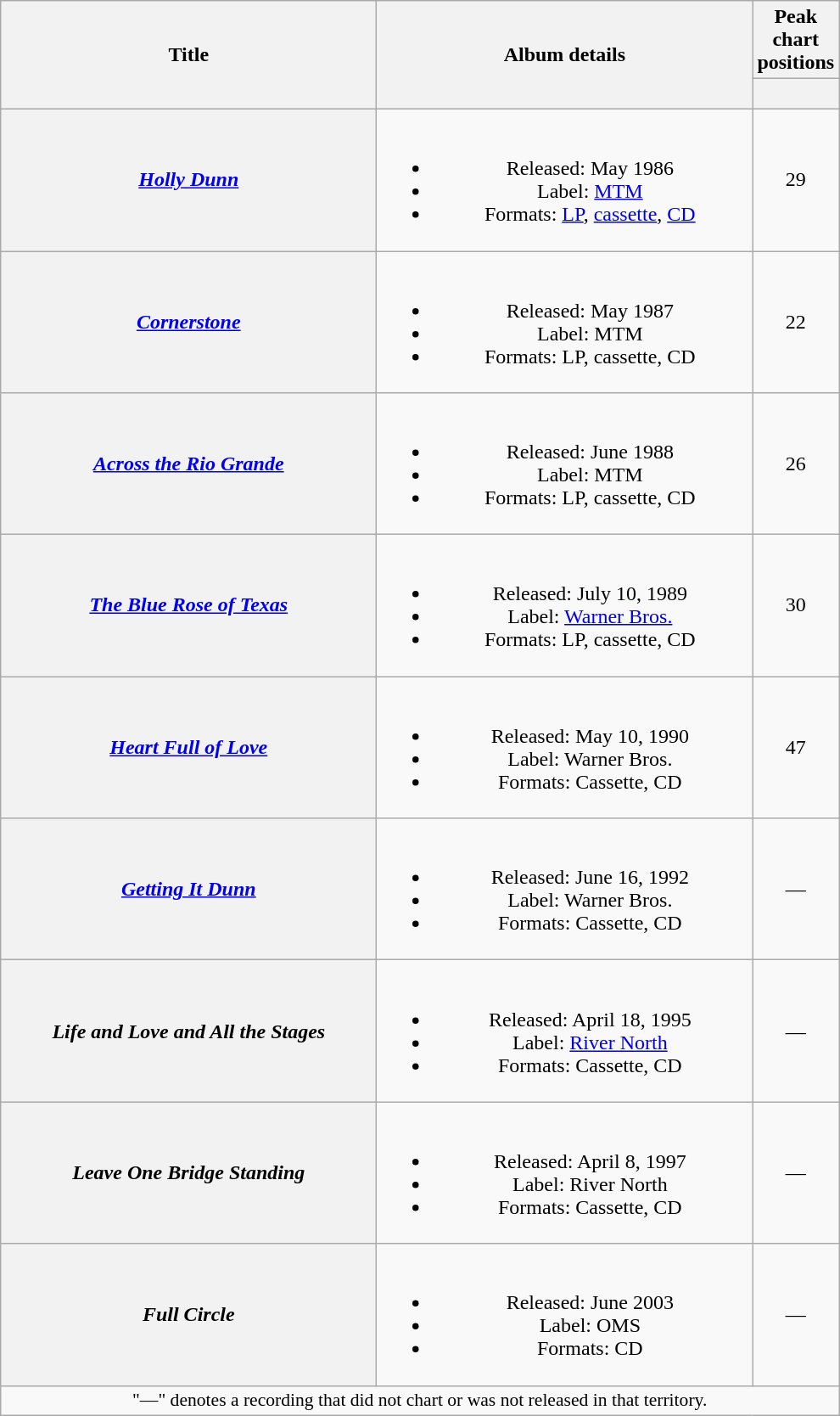<table class="wikitable plainrowheaders" style="text-align:center;">
<tr>
<th scope="col" rowspan="2" style="width:18em;">Title</th>
<th scope="col" rowspan="2" style="width:18em;">Album details</th>
<th scope="col" colspan="1">Peak<br>chart<br>positions</th>
</tr>
<tr>
<th scope="col" style="width:3em;font-size:90%;"><a href='#'></a><br></th>
</tr>
<tr>
<th scope="row"><em><a href='#'>Holly Dunn</a></em></th>
<td><br><ul><li>Released: May 1986</li><li>Label: <a href='#'>MTM</a></li><li>Formats: <a href='#'>LP</a>, <a href='#'>cassette</a>, <a href='#'>CD</a></li></ul></td>
<td>29</td>
</tr>
<tr>
<th scope="row"><em><a href='#'>Cornerstone</a></em></th>
<td><br><ul><li>Released: May 1987</li><li>Label: MTM</li><li>Formats: LP, cassette, CD</li></ul></td>
<td>22</td>
</tr>
<tr>
<th scope="row"><em><a href='#'>Across the Rio Grande</a></em></th>
<td><br><ul><li>Released: June 1988</li><li>Label: MTM</li><li>Formats: LP, cassette, CD</li></ul></td>
<td>26</td>
</tr>
<tr>
<th scope="row"><em><a href='#'>The Blue Rose of Texas</a></em></th>
<td><br><ul><li>Released: July 10, 1989</li><li>Label: <a href='#'>Warner Bros.</a></li><li>Formats: LP, cassette, CD</li></ul></td>
<td>30</td>
</tr>
<tr>
<th scope="row"><em><a href='#'>Heart Full of Love</a></em></th>
<td><br><ul><li>Released: May 10, 1990</li><li>Label: Warner Bros.</li><li>Formats: Cassette, CD</li></ul></td>
<td>47</td>
</tr>
<tr>
<th scope="row"><em><a href='#'>Getting It Dunn</a></em></th>
<td><br><ul><li>Released: June 16, 1992</li><li>Label: Warner Bros.</li><li>Formats: Cassette, CD</li></ul></td>
<td>—</td>
</tr>
<tr>
<th scope="row"><em>Life and Love and All the Stages</em></th>
<td><br><ul><li>Released: April 18, 1995</li><li>Label: <a href='#'>River North</a></li><li>Formats: Cassette, CD</li></ul></td>
<td>—</td>
</tr>
<tr>
<th scope="row"><em>Leave One Bridge Standing</em></th>
<td><br><ul><li>Released: April 8, 1997</li><li>Label: River North</li><li>Formats: Cassette, CD</li></ul></td>
<td>—</td>
</tr>
<tr>
<th scope="row"><em>Full Circle</em></th>
<td><br><ul><li>Released: June 2003</li><li>Label: OMS</li><li>Formats: CD</li></ul></td>
<td>—</td>
</tr>
<tr>
<td colspan="3" style="font-size:90%">"—" denotes a recording that did not chart or was not released in that territory.</td>
</tr>
</table>
